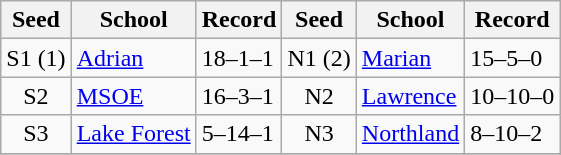<table class="wikitable">
<tr>
<th>Seed</th>
<th>School</th>
<th>Record</th>
<th>Seed</th>
<th>School</th>
<th>Record</th>
</tr>
<tr>
<td align=center>S1 (1)</td>
<td><a href='#'>Adrian</a></td>
<td>18–1–1</td>
<td align=center>N1 (2)</td>
<td><a href='#'>Marian</a></td>
<td>15–5–0</td>
</tr>
<tr>
<td align=center>S2</td>
<td><a href='#'>MSOE</a></td>
<td>16–3–1</td>
<td align=center>N2</td>
<td><a href='#'>Lawrence</a></td>
<td>10–10–0</td>
</tr>
<tr>
<td align=center>S3</td>
<td><a href='#'>Lake Forest</a></td>
<td>5–14–1</td>
<td align=center>N3</td>
<td><a href='#'>Northland</a></td>
<td>8–10–2</td>
</tr>
<tr>
</tr>
</table>
